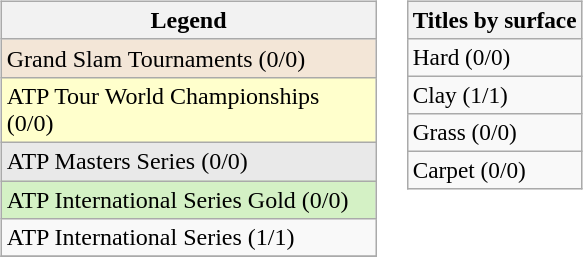<table width=43%>
<tr>
<td valign=top width=33% align=left><br><table class="wikitable">
<tr>
<th>Legend</th>
</tr>
<tr style="background:#f3e6d7;">
<td>Grand Slam Tournaments (0/0)</td>
</tr>
<tr style="background:#ffc;">
<td>ATP Tour World Championships (0/0)</td>
</tr>
<tr style="background:#e9e9e9;">
<td>ATP Masters Series (0/0)</td>
</tr>
<tr style="background:#d4f1c5;">
<td>ATP International Series Gold (0/0)</td>
</tr>
<tr>
<td>ATP International Series (1/1)</td>
</tr>
<tr>
</tr>
</table>
</td>
<td valign=top width=33% align=left><br><table class="wikitable" style="font-size:97%;">
<tr>
<th>Titles by surface</th>
</tr>
<tr>
<td>Hard (0/0)</td>
</tr>
<tr>
<td>Clay (1/1)</td>
</tr>
<tr>
<td>Grass (0/0)</td>
</tr>
<tr>
<td>Carpet (0/0)</td>
</tr>
</table>
</td>
</tr>
</table>
